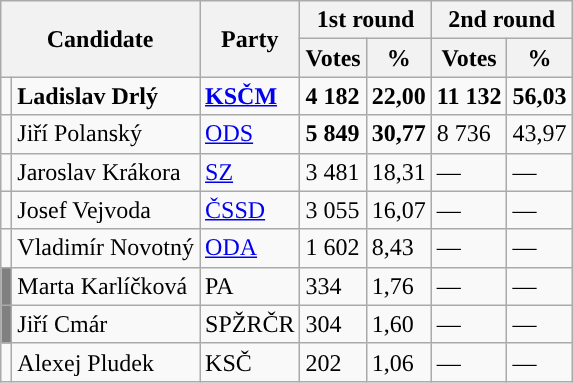<table class="wikitable sortable">
<tr>
<th colspan="2" rowspan="2">Candidate</th>
<th rowspan="2">Party</th>
<th colspan="2">1st round</th>
<th colspan="2">2nd round</th>
</tr>
<tr>
<th>Votes</th>
<th>%</th>
<th>Votes</th>
<th>%</th>
</tr>
<tr>
<td style="background-color:"></td>
<td><strong>Ladislav Drlý</strong></td>
<td><a href='#'><strong>KSČM</strong></a></td>
<td><strong>4 182</strong></td>
<td><strong>22,00</strong></td>
<td><strong>11 132</strong></td>
<td><strong>56,03</strong></td>
</tr>
<tr>
<td style="background-color:"></td>
<td>Jiří Polanský</td>
<td><a href='#'>ODS</a></td>
<td><strong>5 849</strong></td>
<td><strong>30,77</strong></td>
<td>8 736</td>
<td>43,97</td>
</tr>
<tr>
<td style="background-color:"></td>
<td>Jaroslav Krákora</td>
<td><a href='#'>SZ</a></td>
<td>3 481</td>
<td>18,31</td>
<td>—</td>
<td>—</td>
</tr>
<tr>
<td style="background-color:"></td>
<td>Josef Vejvoda</td>
<td><a href='#'>ČSSD</a></td>
<td>3 055</td>
<td>16,07</td>
<td>—</td>
<td>—</td>
</tr>
<tr>
<td style="background-color:"></td>
<td>Vladimír Novotný</td>
<td><a href='#'>ODA</a></td>
<td>1 602</td>
<td>8,43</td>
<td>—</td>
<td>—</td>
</tr>
<tr>
<td style="background-color:gray;"></td>
<td>Marta Karlíčková</td>
<td>PA</td>
<td>334</td>
<td>1,76</td>
<td>—</td>
<td>—</td>
</tr>
<tr>
<td style="background-color:gray;"></td>
<td>Jiří Cmár</td>
<td>SPŽRČR</td>
<td>304</td>
<td>1,60</td>
<td>—</td>
<td>—</td>
</tr>
<tr>
<td style="background-color:"></td>
<td>Alexej Pludek</td>
<td>KSČ</td>
<td>202</td>
<td>1,06</td>
<td>—</td>
<td>—</td>
</tr>
</table>
